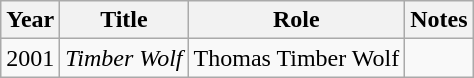<table class="wikitable sortable">
<tr>
<th>Year</th>
<th>Title</th>
<th>Role</th>
<th class="unsortable">Notes</th>
</tr>
<tr>
<td>2001</td>
<td><em>Timber Wolf</em></td>
<td>Thomas Timber Wolf</td>
<td></td>
</tr>
</table>
